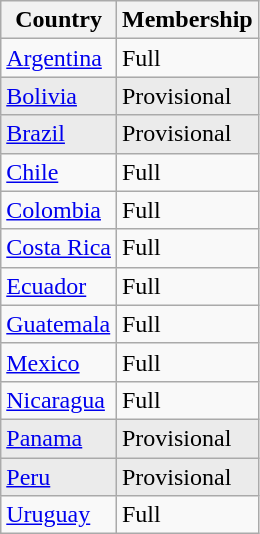<table class="wikitable">
<tr>
<th>Country</th>
<th>Membership</th>
</tr>
<tr>
<td> <a href='#'>Argentina</a></td>
<td>Full</td>
</tr>
<tr>
<td bgcolor="#ebebeb"> <a href='#'>Bolivia</a></td>
<td bgcolor="#ebebeb">Provisional</td>
</tr>
<tr>
<td bgcolor="#ebebeb"> <a href='#'>Brazil</a></td>
<td bgcolor="#ebebeb">Provisional</td>
</tr>
<tr>
<td> <a href='#'>Chile</a></td>
<td>Full</td>
</tr>
<tr>
<td> <a href='#'>Colombia</a></td>
<td>Full</td>
</tr>
<tr>
<td> <a href='#'>Costa Rica</a></td>
<td>Full</td>
</tr>
<tr>
<td> <a href='#'>Ecuador</a></td>
<td>Full</td>
</tr>
<tr>
<td> <a href='#'>Guatemala</a></td>
<td>Full</td>
</tr>
<tr>
<td> <a href='#'>Mexico</a></td>
<td>Full</td>
</tr>
<tr>
<td> <a href='#'>Nicaragua</a></td>
<td>Full</td>
</tr>
<tr>
<td bgcolor="#ebebeb"> <a href='#'>Panama</a></td>
<td bgcolor="#ebebeb">Provisional</td>
</tr>
<tr>
<td bgcolor="#ebebeb"> <a href='#'>Peru</a></td>
<td bgcolor="#ebebeb">Provisional</td>
</tr>
<tr>
<td> <a href='#'>Uruguay</a></td>
<td>Full</td>
</tr>
</table>
